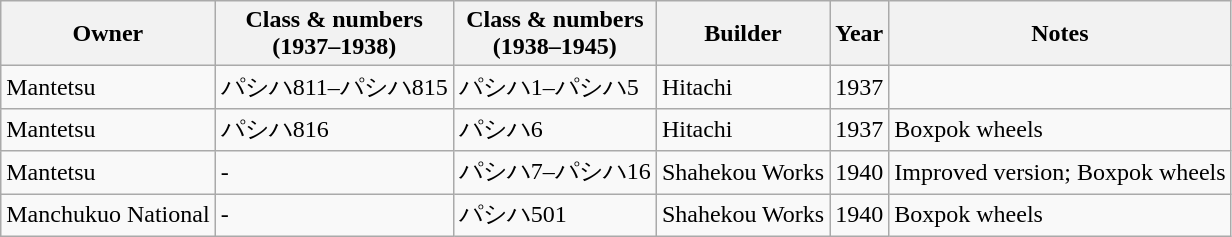<table class="wikitable">
<tr>
<th>Owner</th>
<th>Class & numbers<br>(1937–1938)</th>
<th>Class & numbers<br>(1938–1945)</th>
<th>Builder</th>
<th>Year</th>
<th>Notes</th>
</tr>
<tr>
<td>Mantetsu</td>
<td>パシハ811–パシハ815</td>
<td>パシハ1–パシハ5</td>
<td>Hitachi</td>
<td>1937</td>
<td></td>
</tr>
<tr>
<td>Mantetsu</td>
<td>パシハ816</td>
<td>パシハ6</td>
<td>Hitachi</td>
<td>1937</td>
<td>Boxpok wheels</td>
</tr>
<tr>
<td>Mantetsu</td>
<td>-</td>
<td>パシハ7–パシハ16</td>
<td>Shahekou Works</td>
<td>1940</td>
<td>Improved version; Boxpok wheels</td>
</tr>
<tr>
<td>Manchukuo National</td>
<td>-</td>
<td>パシハ501</td>
<td>Shahekou Works</td>
<td>1940</td>
<td>Boxpok wheels</td>
</tr>
</table>
